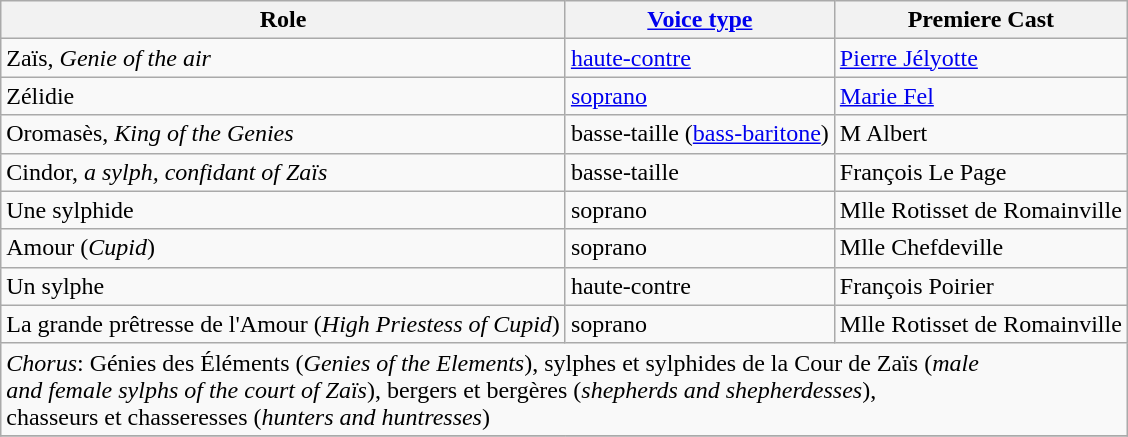<table class="wikitable">
<tr>
<th>Role</th>
<th><a href='#'>Voice type</a></th>
<th>Premiere Cast</th>
</tr>
<tr>
<td>Zaïs, <em>Genie of the air</em></td>
<td><a href='#'>haute-contre</a></td>
<td><a href='#'>Pierre Jélyotte</a></td>
</tr>
<tr>
<td>Zélidie</td>
<td><a href='#'>soprano</a></td>
<td><a href='#'>Marie Fel</a></td>
</tr>
<tr>
<td>Oromasès, <em>King of the Genies</em></td>
<td>basse-taille (<a href='#'>bass-baritone</a>)</td>
<td>M Albert</td>
</tr>
<tr>
<td>Cindor, <em>a sylph, confidant of Zaïs</em></td>
<td>basse-taille</td>
<td>François Le Page</td>
</tr>
<tr>
<td>Une sylphide</td>
<td>soprano</td>
<td>Mlle Rotisset de Romainville</td>
</tr>
<tr>
<td>Amour (<em>Cupid</em>)</td>
<td>soprano</td>
<td>Mlle Chefdeville</td>
</tr>
<tr>
<td>Un sylphe</td>
<td>haute-contre</td>
<td>François Poirier</td>
</tr>
<tr>
<td>La grande prêtresse de l'Amour (<em>High Priestess of Cupid</em>)</td>
<td>soprano</td>
<td>Mlle Rotisset de Romainville</td>
</tr>
<tr>
<td colspan="3"><em>Chorus</em>: Génies des Éléments (<em>Genies of the Elements</em>), sylphes et sylphides de la Cour de Zaïs (<em>male<br>and female sylphs of the court of Zaïs</em>), bergers et bergères (<em>shepherds and shepherdesses</em>),<br>chasseurs et chasseresses (<em>hunters and huntresses</em>)</td>
</tr>
<tr>
</tr>
</table>
